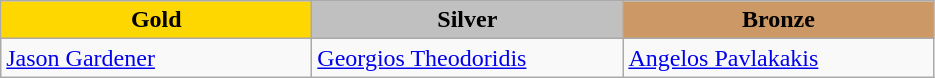<table class="wikitable" style="text-align:left">
<tr align="center">
<td width=200 bgcolor=gold><strong>Gold</strong></td>
<td width=200 bgcolor=silver><strong>Silver</strong></td>
<td width=200 bgcolor=CC9966><strong>Bronze</strong></td>
</tr>
<tr>
<td><a href='#'>Jason Gardener</a><br><em></em></td>
<td><a href='#'>Georgios Theodoridis</a><br><em></em></td>
<td><a href='#'>Angelos Pavlakakis</a><br><em></em></td>
</tr>
</table>
